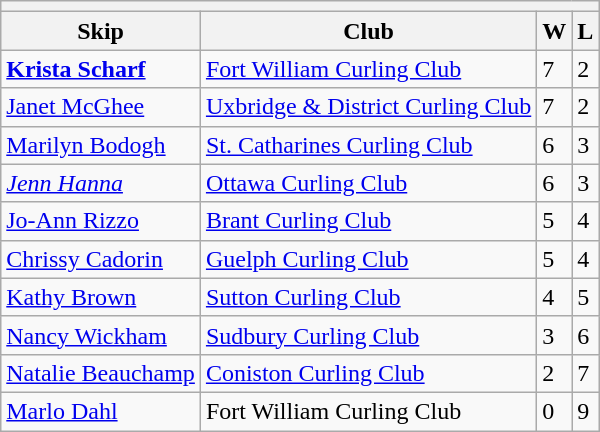<table class="wikitable">
<tr>
<th align="center" colspan=4></th>
</tr>
<tr>
<th>Skip</th>
<th>Club</th>
<th>W</th>
<th>L</th>
</tr>
<tr>
<td><strong><a href='#'>Krista Scharf</a></strong></td>
<td><a href='#'>Fort William Curling Club</a></td>
<td>7</td>
<td>2</td>
</tr>
<tr>
<td><a href='#'>Janet McGhee</a></td>
<td><a href='#'>Uxbridge & District Curling Club</a></td>
<td>7</td>
<td>2</td>
</tr>
<tr>
<td><a href='#'>Marilyn Bodogh</a></td>
<td><a href='#'>St. Catharines Curling Club</a></td>
<td>6</td>
<td>3</td>
</tr>
<tr>
<td><em><a href='#'>Jenn Hanna</a></em></td>
<td><a href='#'>Ottawa Curling Club</a></td>
<td>6</td>
<td>3</td>
</tr>
<tr>
<td><a href='#'>Jo-Ann Rizzo</a></td>
<td><a href='#'>Brant Curling Club</a></td>
<td>5</td>
<td>4</td>
</tr>
<tr>
<td><a href='#'>Chrissy Cadorin</a></td>
<td><a href='#'>Guelph Curling Club</a></td>
<td>5</td>
<td>4</td>
</tr>
<tr>
<td><a href='#'>Kathy Brown</a></td>
<td><a href='#'>Sutton Curling Club</a></td>
<td>4</td>
<td>5</td>
</tr>
<tr>
<td><a href='#'>Nancy Wickham</a></td>
<td><a href='#'>Sudbury Curling Club</a></td>
<td>3</td>
<td>6</td>
</tr>
<tr>
<td><a href='#'>Natalie Beauchamp</a></td>
<td><a href='#'>Coniston Curling Club</a></td>
<td>2</td>
<td>7</td>
</tr>
<tr>
<td><a href='#'>Marlo Dahl</a></td>
<td>Fort William Curling Club</td>
<td>0</td>
<td>9</td>
</tr>
</table>
